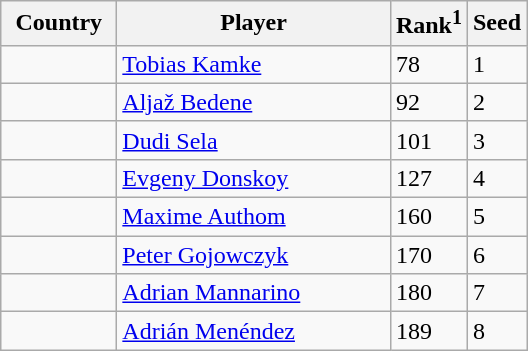<table class="sortable wikitable">
<tr>
<th width="70">Country</th>
<th width="175">Player</th>
<th>Rank<sup>1</sup></th>
<th>Seed</th>
</tr>
<tr>
<td></td>
<td><a href='#'>Tobias Kamke</a></td>
<td>78</td>
<td>1</td>
</tr>
<tr>
<td></td>
<td><a href='#'>Aljaž Bedene</a></td>
<td>92</td>
<td>2</td>
</tr>
<tr>
<td></td>
<td><a href='#'>Dudi Sela</a></td>
<td>101</td>
<td>3</td>
</tr>
<tr>
<td></td>
<td><a href='#'>Evgeny Donskoy</a></td>
<td>127</td>
<td>4</td>
</tr>
<tr>
<td></td>
<td><a href='#'>Maxime Authom</a></td>
<td>160</td>
<td>5</td>
</tr>
<tr>
<td></td>
<td><a href='#'>Peter Gojowczyk</a></td>
<td>170</td>
<td>6</td>
</tr>
<tr>
<td></td>
<td><a href='#'>Adrian Mannarino</a></td>
<td>180</td>
<td>7</td>
</tr>
<tr>
<td></td>
<td><a href='#'>Adrián Menéndez</a></td>
<td>189</td>
<td>8</td>
</tr>
</table>
